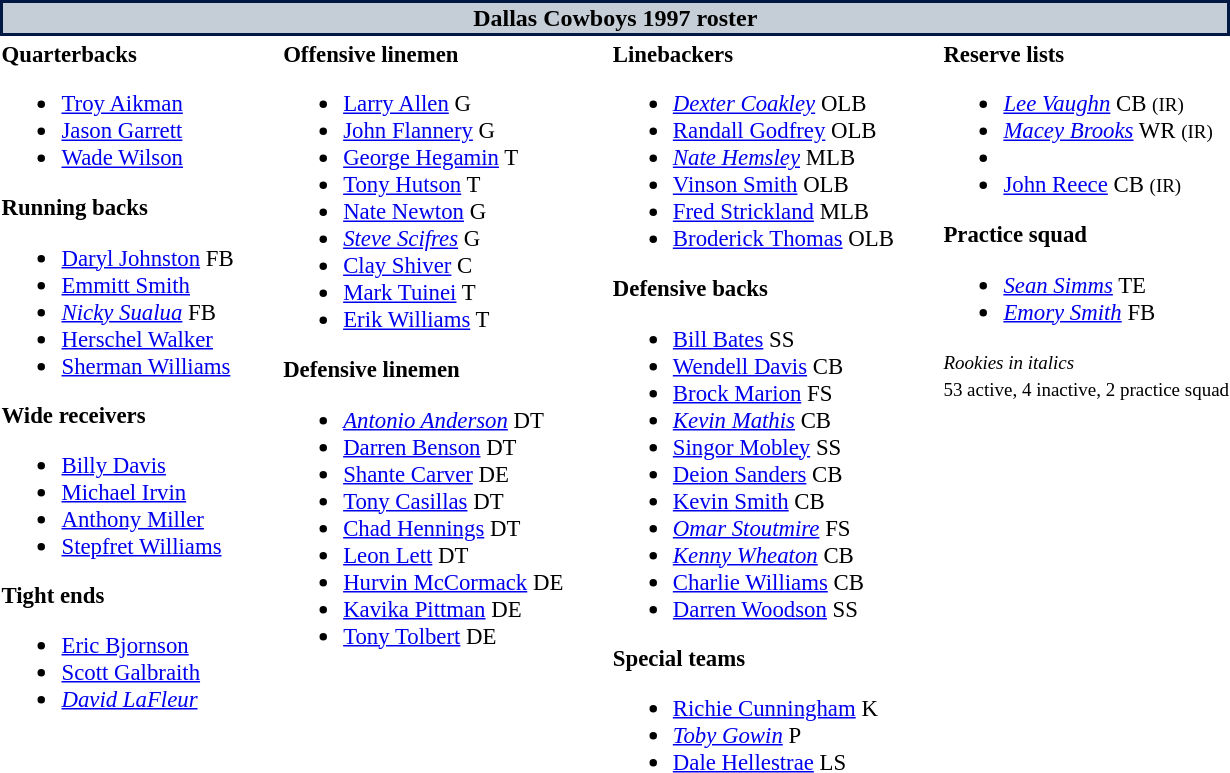<table class="toccolours" style="text-align: left;">
<tr>
<th colspan="7" style="background:#c5ced6; color:black; border: 2px solid #001942; text-align: center;">Dallas Cowboys 1997 roster</th>
</tr>
<tr>
<td style="font-size: 95%;" valign="top"><strong>Quarterbacks</strong><br><ul><li> <a href='#'>Troy Aikman</a></li><li> <a href='#'>Jason Garrett</a></li><li> <a href='#'>Wade Wilson</a></li></ul><strong>Running backs</strong><ul><li> <a href='#'>Daryl Johnston</a> FB</li><li> <a href='#'>Emmitt Smith</a></li><li> <em><a href='#'>Nicky Sualua</a></em> FB</li><li> <a href='#'>Herschel Walker</a></li><li> <a href='#'>Sherman Williams</a></li></ul><strong>Wide receivers</strong><ul><li> <a href='#'>Billy Davis</a></li><li> <a href='#'>Michael Irvin</a></li><li> <a href='#'>Anthony Miller</a></li><li> <a href='#'>Stepfret Williams</a></li></ul><strong>Tight ends</strong><ul><li> <a href='#'>Eric Bjornson</a></li><li> <a href='#'>Scott Galbraith</a></li><li> <em><a href='#'>David LaFleur</a></em></li></ul></td>
<td style="width: 25px;"></td>
<td style="font-size: 95%;" valign="top"><strong>Offensive linemen</strong><br><ul><li> <a href='#'>Larry Allen</a> G</li><li> <a href='#'>John Flannery</a> G</li><li> <a href='#'>George Hegamin</a> T</li><li> <a href='#'>Tony Hutson</a> T</li><li> <a href='#'>Nate Newton</a> G</li><li> <em><a href='#'>Steve Scifres</a></em> G</li><li> <a href='#'>Clay Shiver</a> C</li><li> <a href='#'>Mark Tuinei</a> T</li><li> <a href='#'>Erik Williams</a> T</li></ul><strong>Defensive linemen</strong><ul><li> <em><a href='#'>Antonio Anderson</a></em> DT</li><li> <a href='#'>Darren Benson</a> DT</li><li> <a href='#'>Shante Carver</a> DE</li><li> <a href='#'>Tony Casillas</a> DT</li><li> <a href='#'>Chad Hennings</a> DT</li><li> <a href='#'>Leon Lett</a> DT</li><li> <a href='#'>Hurvin McCormack</a> DE</li><li> <a href='#'>Kavika Pittman</a> DE</li><li> <a href='#'>Tony Tolbert</a> DE</li></ul></td>
<td style="width: 25px;"></td>
<td style="font-size: 95%;" valign="top"><strong>Linebackers</strong><br><ul><li> <em><a href='#'>Dexter Coakley</a></em> OLB</li><li> <a href='#'>Randall Godfrey</a> OLB</li><li> <em><a href='#'>Nate Hemsley</a></em> MLB</li><li> <a href='#'>Vinson Smith</a> OLB</li><li> <a href='#'>Fred Strickland</a> MLB</li><li> <a href='#'>Broderick Thomas</a> OLB</li></ul><strong>Defensive backs</strong><ul><li> <a href='#'>Bill Bates</a> SS</li><li> <a href='#'>Wendell Davis</a> CB</li><li> <a href='#'>Brock Marion</a> FS</li><li> <em><a href='#'>Kevin Mathis</a></em> CB</li><li> <a href='#'>Singor Mobley</a> SS</li><li> <a href='#'>Deion Sanders</a> CB</li><li> <a href='#'>Kevin Smith</a> CB</li><li> <em><a href='#'>Omar Stoutmire</a></em> FS</li><li> <em><a href='#'>Kenny Wheaton</a></em> CB</li><li> <a href='#'>Charlie Williams</a> CB</li><li> <a href='#'>Darren Woodson</a> SS</li></ul><strong>Special teams</strong><ul><li> <a href='#'>Richie Cunningham</a> K</li><li> <em><a href='#'>Toby Gowin</a></em> P</li><li> <a href='#'>Dale Hellestrae</a> LS</li></ul></td>
<td style="width: 25px;"></td>
<td style="font-size: 95%;" valign="top"><strong>Reserve lists</strong><br><ul><li> <em><a href='#'>Lee Vaughn</a></em> CB <small>(IR)</small> </li><li> <em><a href='#'>Macey Brooks</a></em> WR <small>(IR)</small> </li><li></li><li> <a href='#'>John Reece</a> CB <small>(IR)</small> </li></ul><strong>Practice squad</strong><ul><li> <em><a href='#'>Sean Simms</a></em> TE</li><li> <em><a href='#'>Emory Smith</a></em> FB</li></ul><small><em>Rookies in italics</em></small><br>
<small>53 active, 4 inactive, 2 practice squad</small></td>
</tr>
<tr>
</tr>
</table>
